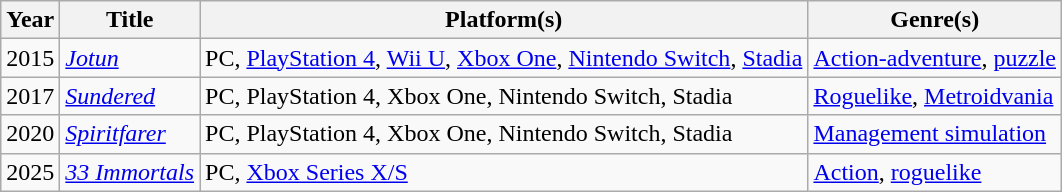<table class="wikitable sortable">
<tr>
<th>Year</th>
<th>Title</th>
<th>Platform(s)</th>
<th>Genre(s)</th>
</tr>
<tr>
<td>2015</td>
<td><em><a href='#'>Jotun</a></em></td>
<td>PC, <a href='#'>PlayStation 4</a>, <a href='#'>Wii U</a>, <a href='#'>Xbox One</a>, <a href='#'>Nintendo Switch</a>, <a href='#'>Stadia</a></td>
<td><a href='#'>Action-adventure</a>, <a href='#'>puzzle</a></td>
</tr>
<tr>
<td>2017</td>
<td><em><a href='#'>Sundered</a></em></td>
<td>PC, PlayStation 4, Xbox One, Nintendo Switch, Stadia</td>
<td><a href='#'>Roguelike</a>, <a href='#'>Metroidvania</a></td>
</tr>
<tr>
<td>2020</td>
<td><em><a href='#'>Spiritfarer</a></em></td>
<td>PC, PlayStation 4, Xbox One, Nintendo Switch, Stadia</td>
<td><a href='#'>Management simulation</a></td>
</tr>
<tr>
<td>2025</td>
<td><em><a href='#'>33 Immortals</a></em></td>
<td>PC, <a href='#'>Xbox Series X/S</a></td>
<td><a href='#'>Action</a>, <a href='#'>roguelike</a></td>
</tr>
</table>
